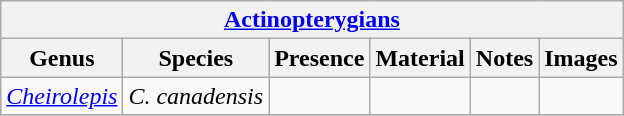<table class="wikitable" align="center">
<tr>
<th colspan="6" align="center"><strong><a href='#'>Actinopterygians</a></strong></th>
</tr>
<tr>
<th>Genus</th>
<th>Species</th>
<th>Presence</th>
<th><strong>Material</strong></th>
<th>Notes</th>
<th>Images</th>
</tr>
<tr>
<td><em><a href='#'>Cheirolepis</a></em></td>
<td><em>C. canadensis</em></td>
<td></td>
<td></td>
<td></td>
<td></td>
</tr>
<tr>
</tr>
</table>
